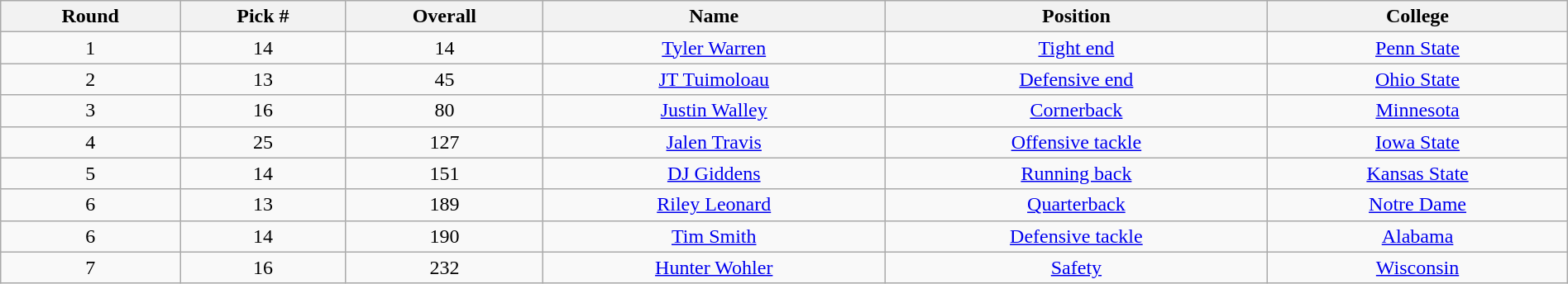<table class="wikitable sortable sortable" style="width: 100%; text-align:center">
<tr>
<th>Round</th>
<th>Pick #</th>
<th>Overall</th>
<th>Name</th>
<th>Position</th>
<th>College</th>
</tr>
<tr>
<td>1</td>
<td>14</td>
<td>14</td>
<td><a href='#'>Tyler Warren</a></td>
<td><a href='#'>Tight end</a></td>
<td><a href='#'>Penn State</a></td>
</tr>
<tr>
<td>2</td>
<td>13</td>
<td>45</td>
<td><a href='#'>JT Tuimoloau</a></td>
<td><a href='#'>Defensive end</a></td>
<td><a href='#'>Ohio State</a></td>
</tr>
<tr>
<td>3</td>
<td>16</td>
<td>80</td>
<td><a href='#'>Justin Walley</a></td>
<td><a href='#'>Cornerback</a></td>
<td><a href='#'>Minnesota</a></td>
</tr>
<tr>
<td>4</td>
<td>25</td>
<td>127</td>
<td><a href='#'>Jalen Travis</a></td>
<td><a href='#'>Offensive tackle</a></td>
<td><a href='#'>Iowa State</a></td>
</tr>
<tr>
<td>5</td>
<td>14</td>
<td>151</td>
<td><a href='#'>DJ Giddens</a></td>
<td><a href='#'>Running back</a></td>
<td><a href='#'>Kansas State</a></td>
</tr>
<tr>
<td>6</td>
<td>13</td>
<td>189</td>
<td><a href='#'>Riley Leonard</a></td>
<td><a href='#'>Quarterback</a></td>
<td><a href='#'>Notre Dame</a></td>
</tr>
<tr>
<td>6</td>
<td>14</td>
<td>190</td>
<td><a href='#'>Tim Smith</a></td>
<td><a href='#'>Defensive tackle</a></td>
<td><a href='#'>Alabama</a></td>
</tr>
<tr>
<td>7</td>
<td>16</td>
<td>232</td>
<td><a href='#'>Hunter Wohler</a></td>
<td><a href='#'>Safety</a></td>
<td><a href='#'>Wisconsin</a></td>
</tr>
</table>
